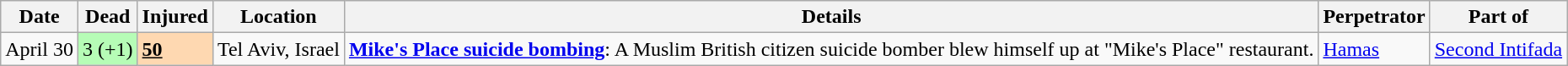<table class="wikitable" border="1">
<tr>
<th>Date</th>
<th>Dead</th>
<th>Injured</th>
<th>Location</th>
<th>Details</th>
<th>Perpetrator</th>
<th>Part of</th>
</tr>
<tr>
<td>April 30</td>
<td style="background:#b6fcb6;align="right">3 (+1)</td>
<td style="background:#FED8B1;align="right"><u><strong>50</strong></u></td>
<td>Tel Aviv, Israel</td>
<td><strong><a href='#'>Mike's Place suicide bombing</a></strong>: A Muslim British citizen suicide bomber blew himself up at "Mike's Place" restaurant.</td>
<td><a href='#'>Hamas</a></td>
<td><a href='#'>Second Intifada</a></td>
</tr>
</table>
